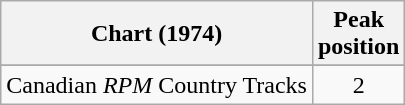<table class="wikitable sortable">
<tr>
<th align="left">Chart (1974)</th>
<th align="center">Peak<br>position</th>
</tr>
<tr>
</tr>
<tr>
</tr>
<tr>
</tr>
<tr>
<td align="left">Canadian <em>RPM</em> Country Tracks</td>
<td align="center">2</td>
</tr>
</table>
